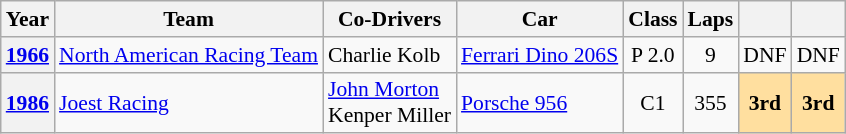<table class="wikitable" style="text-align:center; font-size:90%">
<tr>
<th>Year</th>
<th>Team</th>
<th>Co-Drivers</th>
<th>Car</th>
<th>Class</th>
<th>Laps</th>
<th></th>
<th></th>
</tr>
<tr>
<th><a href='#'>1966</a></th>
<td align="left"> <a href='#'>North American Racing Team</a></td>
<td align="left"> Charlie Kolb</td>
<td align="left"><a href='#'>Ferrari Dino 206S</a></td>
<td>P 2.0</td>
<td>9</td>
<td>DNF</td>
<td>DNF</td>
</tr>
<tr>
<th><a href='#'>1986</a></th>
<td align="left"> <a href='#'>Joest Racing</a></td>
<td align="left"> <a href='#'>John Morton</a><br> Kenper Miller</td>
<td align="left"><a href='#'>Porsche 956</a></td>
<td>C1</td>
<td>355</td>
<td style="background:#FFDF9F;"><strong>3rd</strong></td>
<td style="background:#FFDF9F;"><strong>3rd</strong></td>
</tr>
</table>
